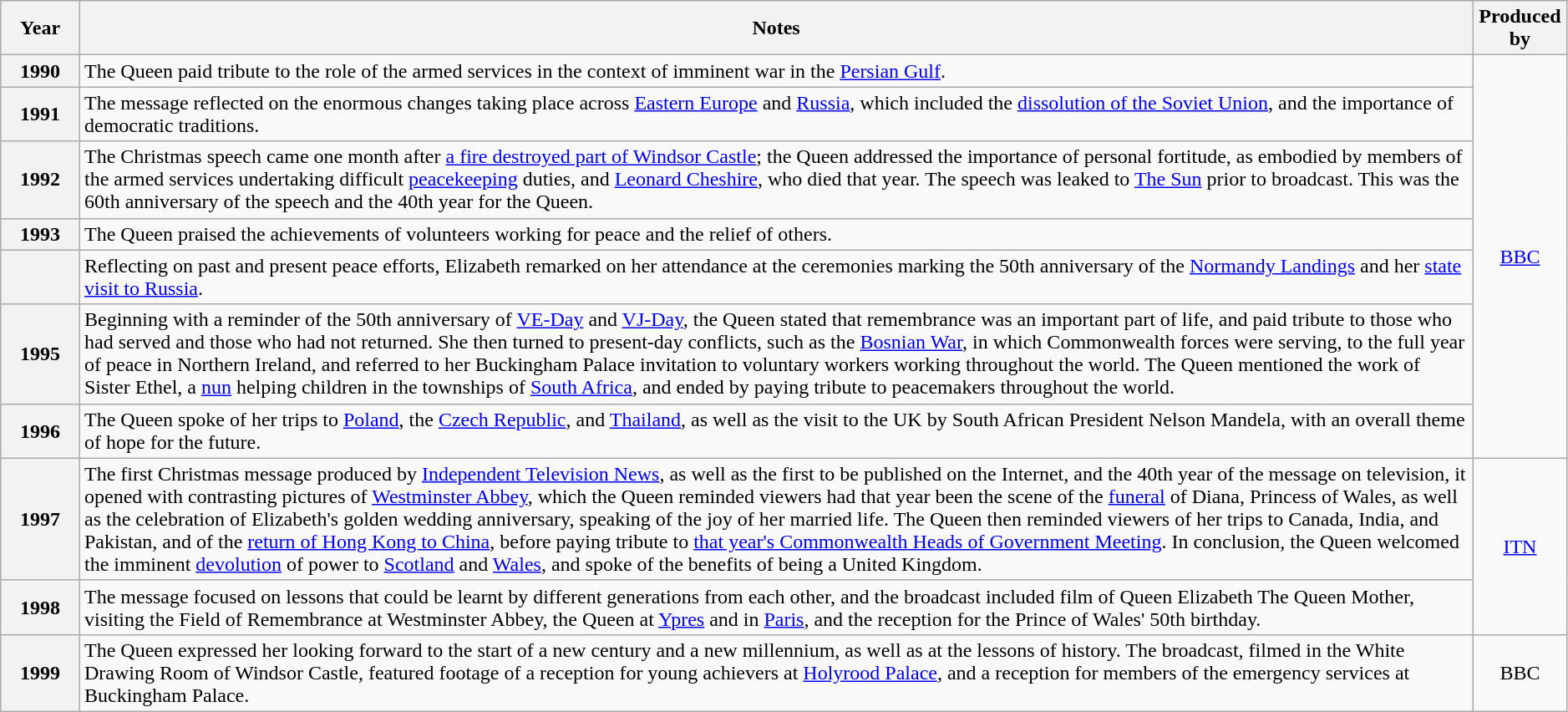<table class="wikitable plainrowheaders" style="width:99%;">
<tr>
<th scope="col" style="width:5%;">Year</th>
<th scope="col" style="width:88%;">Notes</th>
<th scope="col" style="width:6%;">Produced<br>by</th>
</tr>
<tr>
<th scope="row">1990</th>
<td>The Queen paid tribute to the role of the armed services in the context of imminent war in the <a href='#'>Persian Gulf</a>.</td>
<td style="text-align: center;" rowspan="7"><a href='#'>BBC</a></td>
</tr>
<tr>
<th scope="row">1991</th>
<td>The message reflected on the enormous changes taking place across <a href='#'>Eastern Europe</a> and <a href='#'>Russia</a>, which included the <a href='#'>dissolution of the Soviet Union</a>, and the importance of democratic traditions.</td>
</tr>
<tr>
<th scope="row">1992</th>
<td>The Christmas speech came one month after <a href='#'>a fire destroyed part of Windsor Castle</a>; the Queen addressed the importance of personal fortitude, as embodied by members of the armed services undertaking difficult <a href='#'>peacekeeping</a> duties, and <a href='#'>Leonard Cheshire</a>, who died that year. The speech was leaked to <a href='#'>The Sun</a> prior to broadcast. This was the 60th anniversary of the speech and the 40th year for the Queen.</td>
</tr>
<tr>
<th scope="row">1993</th>
<td>The Queen praised the achievements of volunteers working for peace and the relief of others.</td>
</tr>
<tr>
<th scope="row"></th>
<td>Reflecting on past and present peace efforts, Elizabeth remarked on her attendance at the ceremonies marking the 50th anniversary of the <a href='#'>Normandy Landings</a> and her <a href='#'>state visit to Russia</a>.</td>
</tr>
<tr>
<th scope="row">1995</th>
<td>Beginning with a reminder of the 50th anniversary of <a href='#'>VE-Day</a> and <a href='#'>VJ-Day</a>, the Queen stated that remembrance was an important part of life, and paid tribute to those who had served and those who had not returned. She then turned to present-day conflicts, such as the <a href='#'>Bosnian War</a>, in which Commonwealth forces were serving, to the full year of peace in Northern Ireland, and referred to her Buckingham Palace invitation to voluntary workers working throughout the world. The Queen mentioned the work of Sister Ethel, a <a href='#'>nun</a> helping children in the townships of <a href='#'>South Africa</a>, and ended by paying tribute to peacemakers throughout the world.</td>
</tr>
<tr>
<th scope="row">1996</th>
<td>The Queen spoke of her trips to <a href='#'>Poland</a>, the <a href='#'>Czech Republic</a>, and <a href='#'>Thailand</a>, as well as the visit to the UK by South African President Nelson Mandela, with an overall theme of hope for the future.</td>
</tr>
<tr>
<th scope="row">1997</th>
<td>The first Christmas message produced by <a href='#'>Independent Television News</a>, as well as the first to be published on the Internet, and the 40th year of the message on television, it opened with contrasting pictures of <a href='#'>Westminster Abbey</a>, which the Queen reminded viewers had that year been the scene of the <a href='#'>funeral</a> of Diana, Princess of Wales, as well as the celebration of Elizabeth's golden wedding anniversary, speaking of the joy of her married life. The Queen then reminded viewers of her trips to Canada, India, and Pakistan, and of the <a href='#'>return of Hong Kong to China</a>, before paying tribute to <a href='#'>that year's Commonwealth Heads of Government Meeting</a>. In conclusion, the Queen welcomed the imminent <a href='#'>devolution</a> of power to <a href='#'>Scotland</a> and <a href='#'>Wales</a>, and spoke of the benefits of being a United Kingdom.</td>
<td style="text-align: center;" rowspan="2"><a href='#'>ITN</a></td>
</tr>
<tr>
<th scope="row">1998</th>
<td>The message focused on lessons that could be learnt by different generations from each other, and the broadcast included film of Queen Elizabeth The Queen Mother, visiting the Field of Remembrance at Westminster Abbey, the Queen at <a href='#'>Ypres</a> and in <a href='#'>Paris</a>, and the reception for the Prince of Wales' 50th birthday.</td>
</tr>
<tr>
<th scope="row">1999</th>
<td>The Queen expressed her looking forward to the start of a new century and a new millennium, as well as at the lessons of history. The broadcast, filmed in the White Drawing Room of Windsor Castle, featured footage of a reception for young achievers at <a href='#'>Holyrood Palace</a>, and a reception for members of the emergency services at Buckingham Palace.</td>
<td style="text-align: center;">BBC</td>
</tr>
</table>
